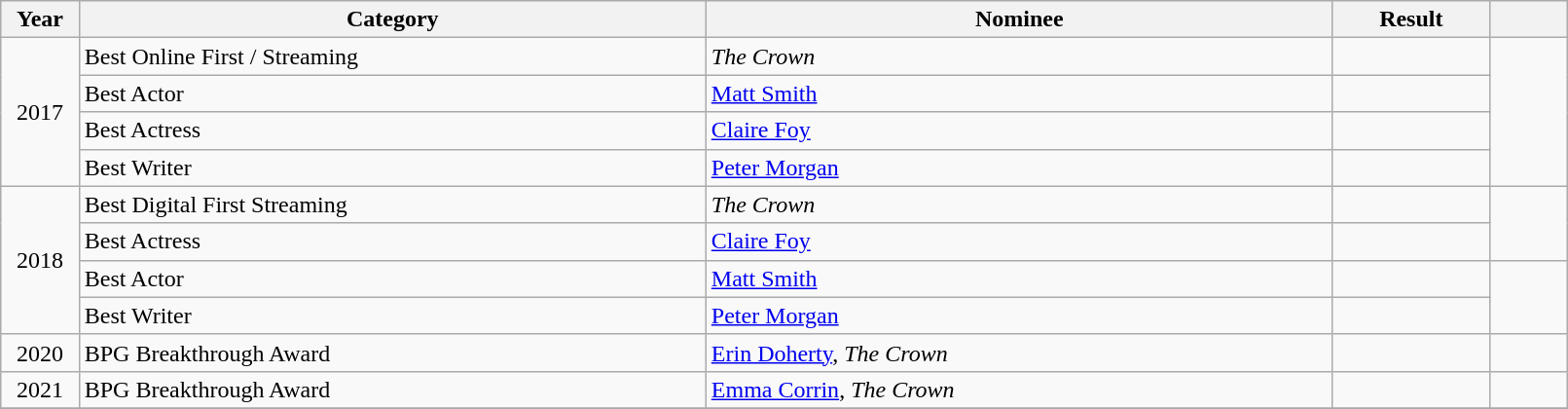<table class="wikitable" style="width:85%;">
<tr>
<th width=5%>Year</th>
<th style="width:40%;">Category</th>
<th style="width:40%;">Nominee</th>
<th style="width:10%;">Result</th>
<th width=5%></th>
</tr>
<tr>
<td style="text-align: center;" rowspan="4">2017</td>
<td>Best Online First / Streaming</td>
<td><em>The Crown</em></td>
<td></td>
<td rowspan="4"><br></td>
</tr>
<tr>
<td>Best Actor</td>
<td><a href='#'>Matt Smith</a></td>
<td></td>
</tr>
<tr>
<td>Best Actress</td>
<td><a href='#'>Claire Foy</a></td>
<td></td>
</tr>
<tr>
<td>Best Writer</td>
<td><a href='#'>Peter Morgan</a></td>
<td></td>
</tr>
<tr>
<td style="text-align: center;" rowspan="4">2018</td>
<td>Best Digital First Streaming</td>
<td><em>The Crown</em></td>
<td></td>
<td rowspan="2"></td>
</tr>
<tr>
<td>Best Actress</td>
<td><a href='#'>Claire Foy</a></td>
<td></td>
</tr>
<tr>
<td>Best Actor</td>
<td><a href='#'>Matt Smith</a></td>
<td></td>
<td rowspan="2"></td>
</tr>
<tr>
<td>Best Writer</td>
<td><a href='#'>Peter Morgan</a></td>
<td></td>
</tr>
<tr>
<td style="text-align: center;" rowspan="1">2020</td>
<td>BPG Breakthrough Award</td>
<td><a href='#'>Erin Doherty</a>, <em>The Crown</em></td>
<td></td>
<td rowspan="1"></td>
</tr>
<tr>
<td style="text-align: center;" rowspan="1">2021</td>
<td>BPG Breakthrough Award</td>
<td><a href='#'>Emma Corrin</a>, <em>The Crown</em></td>
<td></td>
<td rowspan="1"></td>
</tr>
<tr>
</tr>
</table>
